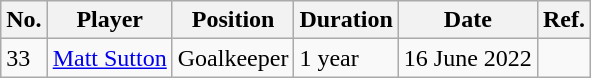<table class="wikitable">
<tr>
<th scope="col">No.</th>
<th scope="col">Player</th>
<th scope="col">Position</th>
<th scope="col">Duration</th>
<th scope="col">Date</th>
<th scope="col">Ref.</th>
</tr>
<tr>
<td>33</td>
<td><a href='#'>Matt Sutton</a></td>
<td>Goalkeeper</td>
<td>1 year</td>
<td>16 June 2022</td>
<td></td>
</tr>
</table>
